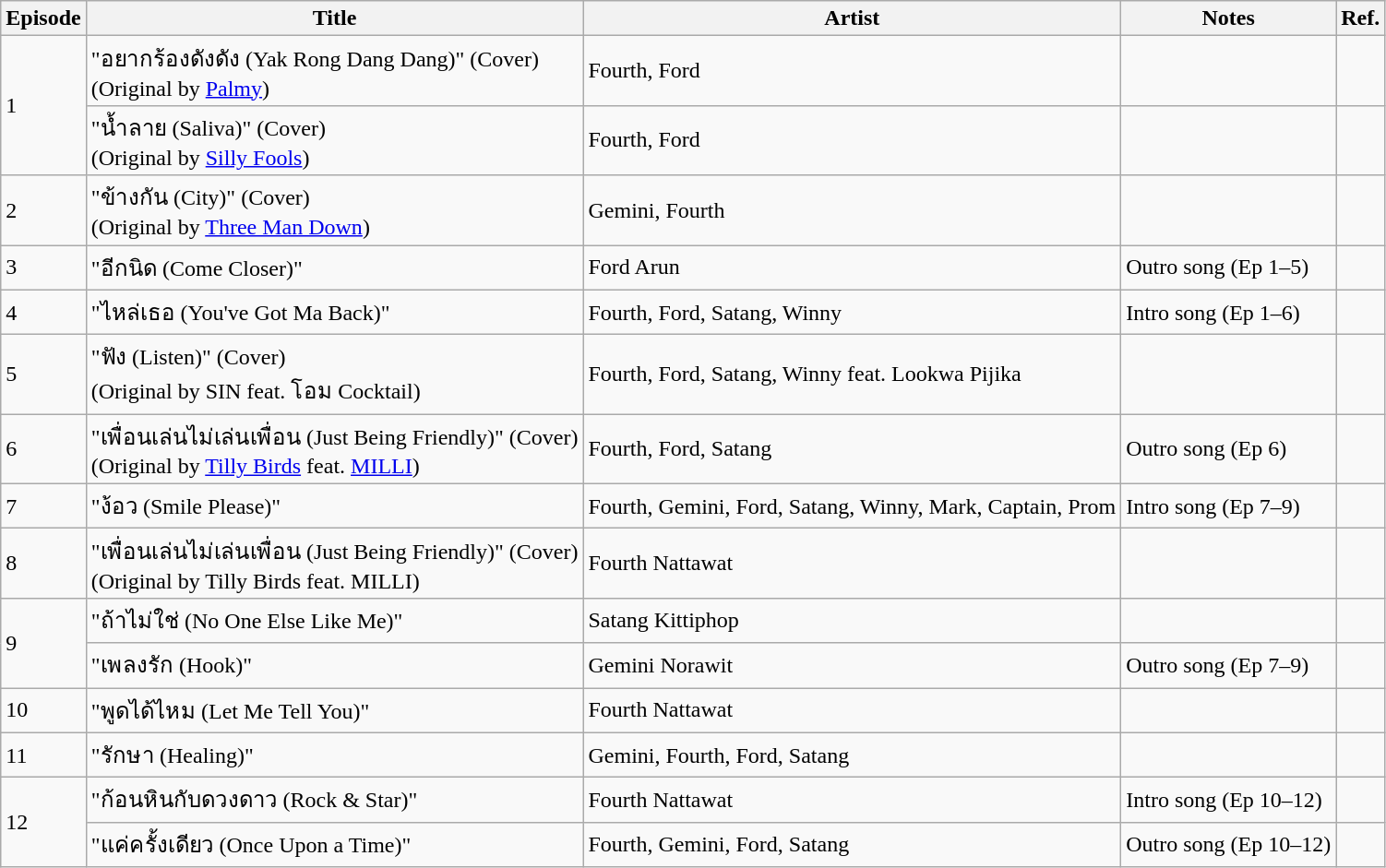<table class="wikitable">
<tr>
<th>Episode</th>
<th>Title</th>
<th>Artist</th>
<th>Notes</th>
<th>Ref.</th>
</tr>
<tr>
<td rowspan="2">1</td>
<td>"อยากร้องดังดัง (Yak Rong Dang Dang)" (Cover)<br><span>(Original by <a href='#'>Palmy</a>)</span></td>
<td>Fourth, Ford</td>
<td></td>
<td></td>
</tr>
<tr>
<td>"น้ำลาย (Saliva)" (Cover)<br><span>(Original by <a href='#'>Silly Fools</a>)</span></td>
<td>Fourth, Ford</td>
<td></td>
<td></td>
</tr>
<tr>
<td>2</td>
<td>"ข้างกัน (City)" (Cover)<br><span>(Original by <a href='#'>Three Man Down</a>)</span></td>
<td>Gemini, Fourth</td>
<td></td>
<td></td>
</tr>
<tr>
<td>3</td>
<td>"อีกนิด (Come Closer)"</td>
<td>Ford Arun</td>
<td>Outro song (Ep 1–5)</td>
<td></td>
</tr>
<tr>
<td>4</td>
<td>"ไหล่เธอ (You've Got Ma Back)"</td>
<td>Fourth, Ford, Satang, Winny</td>
<td>Intro song (Ep 1–6)</td>
<td></td>
</tr>
<tr>
<td>5</td>
<td>"ฟัง (Listen)" (Cover)<br><span>(Original by SIN feat. โอม Cocktail)</span></td>
<td>Fourth, Ford, Satang, Winny feat. Lookwa Pijika</td>
<td></td>
<td></td>
</tr>
<tr>
<td>6</td>
<td>"เพื่อนเล่นไม่เล่นเพื่อน (Just Being Friendly)" (Cover)<br><span>(Original by <a href='#'>Tilly Birds</a> feat. <a href='#'>MILLI</a>)</span></td>
<td>Fourth, Ford, Satang</td>
<td>Outro song (Ep 6)</td>
<td></td>
</tr>
<tr>
<td>7</td>
<td>"ง้อว (Smile Please)"</td>
<td>Fourth, Gemini, Ford, Satang, Winny, Mark, Captain, Prom</td>
<td>Intro song (Ep 7–9)</td>
<td></td>
</tr>
<tr>
<td>8</td>
<td>"เพื่อนเล่นไม่เล่นเพื่อน (Just Being Friendly)" (Cover)<br><span>(Original by Tilly Birds feat. MILLI)</span></td>
<td>Fourth Nattawat</td>
<td></td>
<td></td>
</tr>
<tr>
<td rowspan="2">9</td>
<td>"ถ้าไม่ใช่ (No One Else Like Me)"</td>
<td>Satang Kittiphop</td>
<td></td>
<td></td>
</tr>
<tr>
<td>"เพลงรัก (Hook)"</td>
<td>Gemini Norawit</td>
<td>Outro song (Ep 7–9)</td>
<td></td>
</tr>
<tr>
<td>10</td>
<td>"พูดได้ไหม (Let Me Tell You)"</td>
<td>Fourth Nattawat</td>
<td></td>
<td></td>
</tr>
<tr>
<td>11</td>
<td>"รักษา (Healing)"</td>
<td>Gemini, Fourth, Ford, Satang</td>
<td></td>
<td></td>
</tr>
<tr>
<td rowspan="2">12</td>
<td>"ก้อนหินกับดวงดาว (Rock & Star)"</td>
<td>Fourth Nattawat</td>
<td>Intro song (Ep 10–12)</td>
<td></td>
</tr>
<tr>
<td>"แค่ครั้งเดียว (Once Upon a Time)"</td>
<td>Fourth, Gemini, Ford, Satang</td>
<td>Outro song (Ep 10–12)</td>
<td></td>
</tr>
</table>
